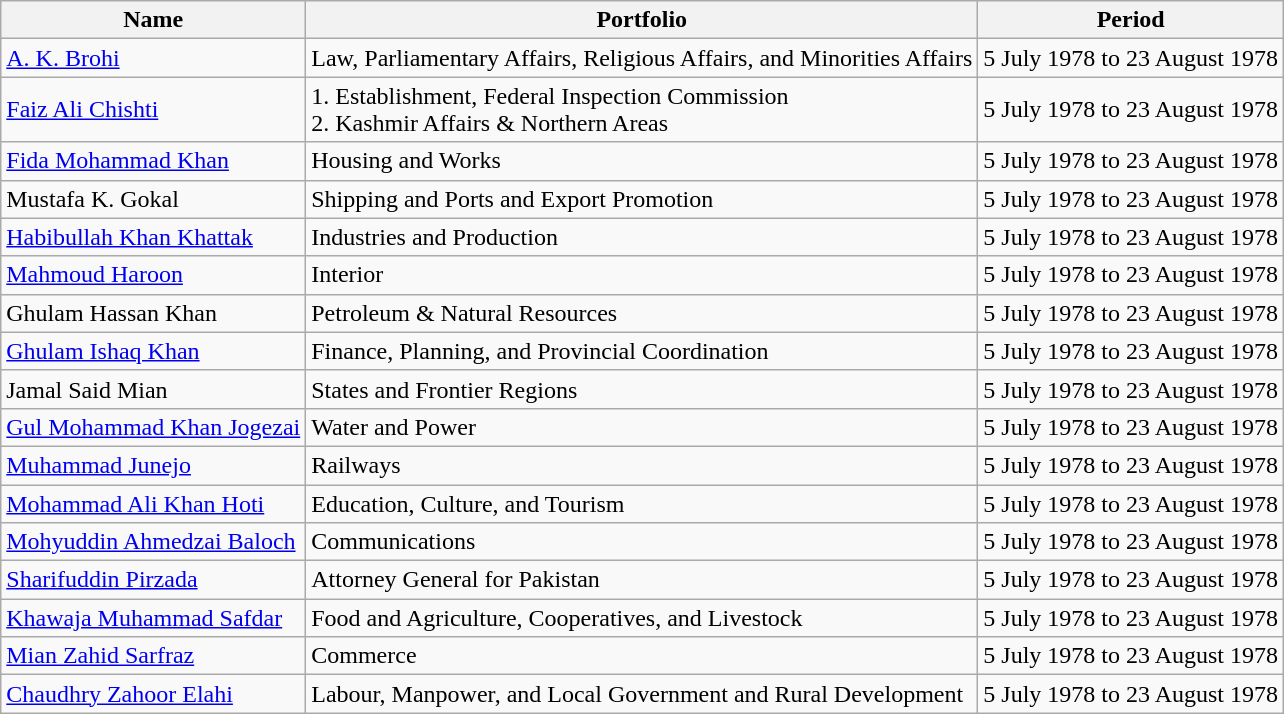<table class="wikitable sortable">
<tr>
<th>Name</th>
<th>Portfolio</th>
<th>Period</th>
</tr>
<tr>
<td><a href='#'>A. K. Brohi</a></td>
<td>Law, Parliamentary Affairs, Religious Affairs, and Minorities Affairs</td>
<td>5 July 1978 to 23 August 1978</td>
</tr>
<tr>
<td><a href='#'>Faiz Ali Chishti</a></td>
<td>1. Establishment, Federal Inspection Commission <br> 2. Kashmir Affairs & Northern Areas</td>
<td>5 July 1978 to 23 August 1978</td>
</tr>
<tr>
<td><a href='#'>Fida Mohammad Khan</a></td>
<td>Housing and Works</td>
<td>5 July 1978 to 23 August 1978</td>
</tr>
<tr>
<td>Mustafa K. Gokal</td>
<td>Shipping and Ports and Export Promotion</td>
<td>5 July 1978 to 23 August 1978</td>
</tr>
<tr>
<td><a href='#'>Habibullah Khan Khattak</a></td>
<td>Industries and Production</td>
<td>5 July 1978 to 23 August 1978</td>
</tr>
<tr>
<td><a href='#'>Mahmoud Haroon</a></td>
<td>Interior</td>
<td>5 July 1978 to 23 August 1978</td>
</tr>
<tr>
<td>Ghulam Hassan Khan</td>
<td>Petroleum & Natural Resources</td>
<td>5 July 1978 to 23 August 1978</td>
</tr>
<tr>
<td><a href='#'>Ghulam Ishaq Khan</a></td>
<td>Finance, Planning, and Provincial Coordination</td>
<td>5 July 1978 to 23 August 1978</td>
</tr>
<tr>
<td>Jamal Said Mian</td>
<td>States and Frontier Regions</td>
<td>5 July 1978 to 23 August 1978</td>
</tr>
<tr>
<td><a href='#'>Gul Mohammad Khan Jogezai</a></td>
<td>Water and Power</td>
<td>5 July 1978 to 23 August 1978</td>
</tr>
<tr>
<td><a href='#'>Muhammad Junejo</a></td>
<td>Railways</td>
<td>5 July 1978 to 23 August 1978</td>
</tr>
<tr>
<td><a href='#'>Mohammad Ali Khan Hoti</a></td>
<td>Education, Culture, and Tourism</td>
<td>5 July 1978 to 23 August 1978</td>
</tr>
<tr>
<td><a href='#'>Mohyuddin Ahmedzai Baloch</a></td>
<td>Communications</td>
<td>5 July 1978 to 23 August 1978</td>
</tr>
<tr>
<td><a href='#'>Sharifuddin Pirzada</a></td>
<td>Attorney General for Pakistan</td>
<td>5 July 1978 to 23 August 1978</td>
</tr>
<tr>
<td><a href='#'>Khawaja Muhammad Safdar</a></td>
<td>Food and Agriculture, Cooperatives, and Livestock</td>
<td>5 July 1978 to 23 August 1978</td>
</tr>
<tr>
<td><a href='#'>Mian Zahid Sarfraz</a></td>
<td>Commerce</td>
<td>5 July 1978 to 23 August 1978</td>
</tr>
<tr>
<td><a href='#'>Chaudhry Zahoor Elahi</a></td>
<td>Labour, Manpower, and Local Government and Rural Development</td>
<td>5 July 1978 to 23 August 1978</td>
</tr>
</table>
